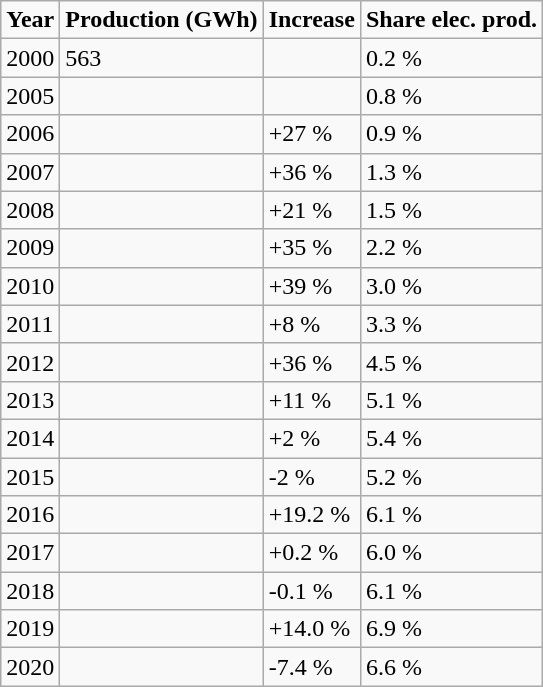<table class="wikitable">
<tr align="center">
<td><strong>Year</strong></td>
<td><strong>Production (GWh)</strong></td>
<td><strong>Increase</strong></td>
<td><strong>Share elec. prod.</strong></td>
</tr>
<tr>
<td>2000</td>
<td>563</td>
<td></td>
<td>0.2 %</td>
</tr>
<tr>
<td>2005</td>
<td></td>
<td></td>
<td>0.8 %</td>
</tr>
<tr>
<td>2006</td>
<td></td>
<td>+27 %</td>
<td>0.9 %</td>
</tr>
<tr>
<td>2007</td>
<td></td>
<td>+36 %</td>
<td>1.3 %</td>
</tr>
<tr>
<td>2008</td>
<td></td>
<td>+21 %</td>
<td>1.5 %</td>
</tr>
<tr>
<td>2009</td>
<td></td>
<td>+35 %</td>
<td>2.2 %</td>
</tr>
<tr>
<td>2010</td>
<td></td>
<td>+39 %</td>
<td>3.0 %</td>
</tr>
<tr>
<td>2011</td>
<td></td>
<td>+8 %</td>
<td>3.3 %</td>
</tr>
<tr>
<td>2012</td>
<td></td>
<td>+36 %</td>
<td>4.5 %</td>
</tr>
<tr>
<td>2013</td>
<td></td>
<td>+11 %</td>
<td>5.1 %</td>
</tr>
<tr>
<td>2014</td>
<td></td>
<td>+2 %</td>
<td>5.4 %</td>
</tr>
<tr>
<td>2015</td>
<td></td>
<td>-2 %</td>
<td>5.2 %</td>
</tr>
<tr>
<td>2016</td>
<td></td>
<td>+19.2 %</td>
<td>6.1 %</td>
</tr>
<tr>
<td>2017</td>
<td></td>
<td>+0.2 %</td>
<td>6.0 %</td>
</tr>
<tr>
<td>2018</td>
<td></td>
<td>-0.1 %</td>
<td>6.1 %</td>
</tr>
<tr>
<td>2019</td>
<td></td>
<td>+14.0 %</td>
<td>6.9 %</td>
</tr>
<tr>
<td>2020</td>
<td></td>
<td>-7.4 %</td>
<td>6.6 %</td>
</tr>
</table>
